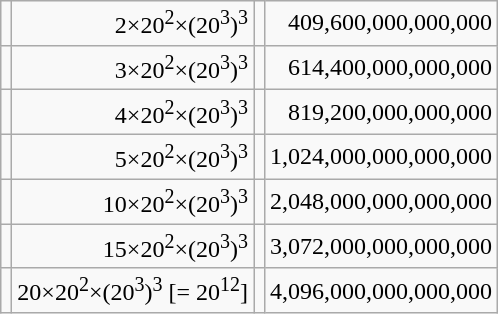<table class=wikitable style="text-align:right;">
<tr>
<td align=left></td>
<td>2×20<sup>2</sup>×(20<sup>3</sup>)<sup>3</sup></td>
<td></td>
<td>409,600,000,000,000</td>
</tr>
<tr>
<td align=left></td>
<td>3×20<sup>2</sup>×(20<sup>3</sup>)<sup>3</sup></td>
<td></td>
<td>614,400,000,000,000</td>
</tr>
<tr>
<td align=left></td>
<td>4×20<sup>2</sup>×(20<sup>3</sup>)<sup>3</sup></td>
<td></td>
<td>819,200,000,000,000</td>
</tr>
<tr>
<td align=left></td>
<td>5×20<sup>2</sup>×(20<sup>3</sup>)<sup>3</sup></td>
<td></td>
<td>1,024,000,000,000,000</td>
</tr>
<tr>
<td align=left></td>
<td>10×20<sup>2</sup>×(20<sup>3</sup>)<sup>3</sup></td>
<td></td>
<td>2,048,000,000,000,000</td>
</tr>
<tr>
<td align=left></td>
<td>15×20<sup>2</sup>×(20<sup>3</sup>)<sup>3</sup></td>
<td></td>
<td>3,072,000,000,000,000</td>
</tr>
<tr>
<td align=left></td>
<td>20×20<sup>2</sup>×(20<sup>3</sup>)<sup>3</sup> [= 20<sup>12</sup>]</td>
<td></td>
<td>4,096,000,000,000,000</td>
</tr>
</table>
